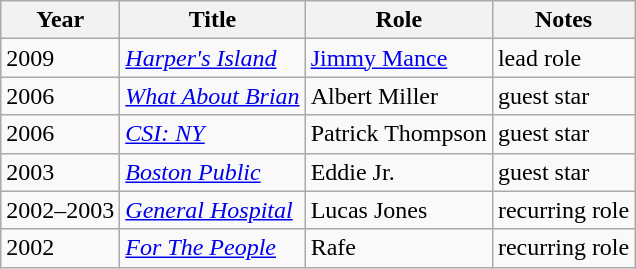<table class="wikitable">
<tr>
<th>Year</th>
<th>Title</th>
<th>Role</th>
<th>Notes</th>
</tr>
<tr>
<td>2009</td>
<td><em><a href='#'>Harper's Island</a></em></td>
<td><a href='#'>Jimmy Mance</a></td>
<td>lead role</td>
</tr>
<tr>
<td>2006</td>
<td><em><a href='#'>What About Brian</a></em></td>
<td>Albert Miller</td>
<td>guest star</td>
</tr>
<tr>
<td>2006</td>
<td><em><a href='#'>CSI: NY</a></em></td>
<td>Patrick Thompson</td>
<td>guest star</td>
</tr>
<tr>
<td>2003</td>
<td><em><a href='#'>Boston Public</a></em></td>
<td>Eddie Jr.</td>
<td>guest star</td>
</tr>
<tr>
<td>2002–2003</td>
<td><em><a href='#'>General Hospital</a></em></td>
<td>Lucas Jones</td>
<td>recurring role</td>
</tr>
<tr>
<td>2002</td>
<td><em><a href='#'>For The People</a></em></td>
<td>Rafe</td>
<td>recurring role</td>
</tr>
</table>
